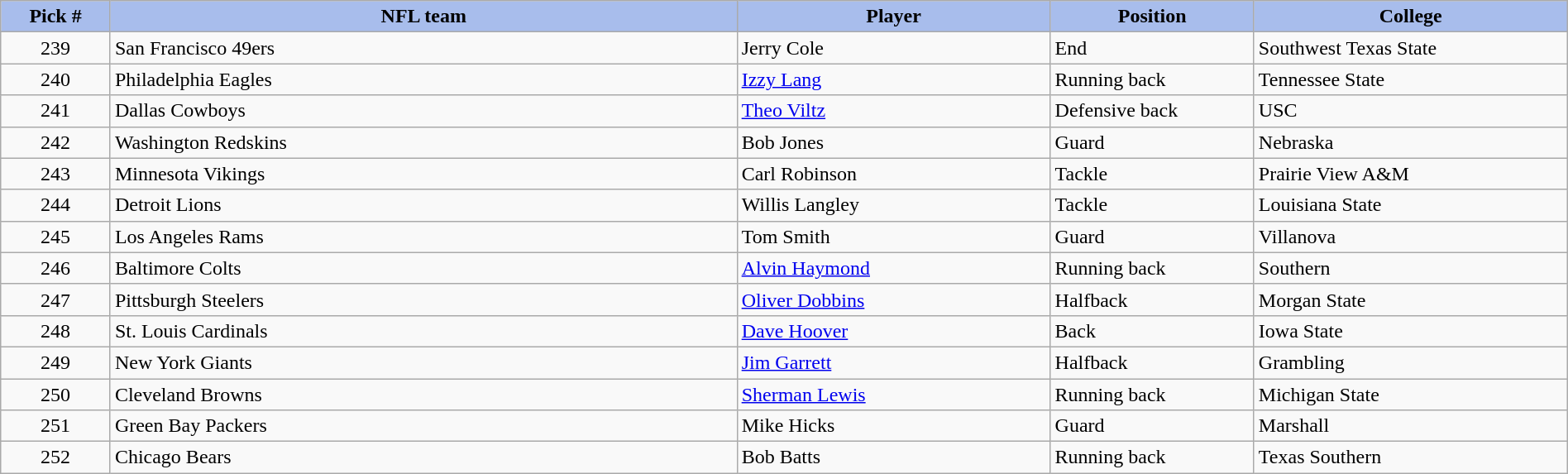<table class="wikitable sortable sortable" style="width: 100%">
<tr>
<th style="background:#A8BDEC;" width=7%>Pick #</th>
<th width=40% style="background:#A8BDEC;">NFL team</th>
<th width=20% style="background:#A8BDEC;">Player</th>
<th width=13% style="background:#A8BDEC;">Position</th>
<th style="background:#A8BDEC;">College</th>
</tr>
<tr>
<td align=center>239</td>
<td>San Francisco 49ers</td>
<td>Jerry Cole</td>
<td>End</td>
<td>Southwest Texas State</td>
</tr>
<tr>
<td align=center>240</td>
<td>Philadelphia Eagles</td>
<td><a href='#'>Izzy Lang</a></td>
<td>Running back</td>
<td>Tennessee State</td>
</tr>
<tr>
<td align=center>241</td>
<td>Dallas Cowboys</td>
<td><a href='#'>Theo Viltz</a></td>
<td>Defensive back</td>
<td>USC</td>
</tr>
<tr>
<td align=center>242</td>
<td>Washington Redskins</td>
<td>Bob Jones</td>
<td>Guard</td>
<td>Nebraska</td>
</tr>
<tr>
<td align=center>243</td>
<td>Minnesota Vikings</td>
<td>Carl Robinson</td>
<td>Tackle</td>
<td>Prairie View A&M</td>
</tr>
<tr>
<td align=center>244</td>
<td>Detroit Lions</td>
<td>Willis Langley</td>
<td>Tackle</td>
<td>Louisiana State</td>
</tr>
<tr>
<td align=center>245</td>
<td>Los Angeles Rams</td>
<td>Tom Smith</td>
<td>Guard</td>
<td>Villanova</td>
</tr>
<tr>
<td align=center>246</td>
<td>Baltimore Colts</td>
<td><a href='#'>Alvin Haymond</a></td>
<td>Running back</td>
<td>Southern</td>
</tr>
<tr>
<td align=center>247</td>
<td>Pittsburgh Steelers</td>
<td><a href='#'>Oliver Dobbins</a></td>
<td>Halfback</td>
<td>Morgan State</td>
</tr>
<tr>
<td align=center>248</td>
<td>St. Louis Cardinals</td>
<td><a href='#'>Dave Hoover</a></td>
<td>Back</td>
<td>Iowa State</td>
</tr>
<tr>
<td align=center>249</td>
<td>New York Giants</td>
<td><a href='#'>Jim Garrett</a></td>
<td>Halfback</td>
<td>Grambling</td>
</tr>
<tr>
<td align=center>250</td>
<td>Cleveland Browns</td>
<td><a href='#'>Sherman Lewis</a></td>
<td>Running back</td>
<td>Michigan State</td>
</tr>
<tr>
<td align=center>251</td>
<td>Green Bay Packers</td>
<td>Mike Hicks</td>
<td>Guard</td>
<td>Marshall</td>
</tr>
<tr>
<td align=center>252</td>
<td>Chicago Bears</td>
<td>Bob Batts</td>
<td>Running back</td>
<td>Texas Southern</td>
</tr>
</table>
